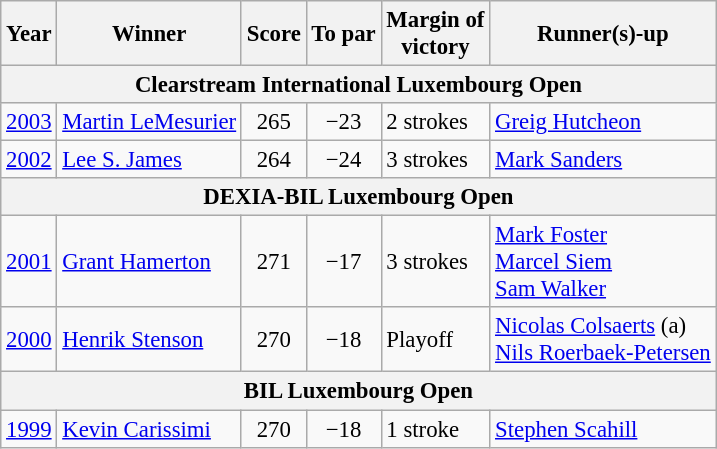<table class=wikitable style="font-size:95%">
<tr>
<th>Year</th>
<th>Winner</th>
<th>Score</th>
<th>To par</th>
<th>Margin of<br>victory</th>
<th>Runner(s)-up</th>
</tr>
<tr>
<th colspan=6>Clearstream International Luxembourg Open</th>
</tr>
<tr>
<td><a href='#'>2003</a></td>
<td> <a href='#'>Martin LeMesurier</a></td>
<td align=center>265</td>
<td align=center>−23</td>
<td>2 strokes</td>
<td> <a href='#'>Greig Hutcheon</a></td>
</tr>
<tr>
<td><a href='#'>2002</a></td>
<td> <a href='#'>Lee S. James</a></td>
<td align=center>264</td>
<td align=center>−24</td>
<td>3 strokes</td>
<td> <a href='#'>Mark Sanders</a></td>
</tr>
<tr>
<th colspan=6>DEXIA-BIL Luxembourg Open</th>
</tr>
<tr>
<td><a href='#'>2001</a></td>
<td> <a href='#'>Grant Hamerton</a></td>
<td align=center>271</td>
<td align=center>−17</td>
<td>3 strokes</td>
<td> <a href='#'>Mark Foster</a><br> <a href='#'>Marcel Siem</a><br> <a href='#'>Sam Walker</a></td>
</tr>
<tr>
<td><a href='#'>2000</a></td>
<td> <a href='#'>Henrik Stenson</a></td>
<td align=center>270</td>
<td align=center>−18</td>
<td>Playoff</td>
<td> <a href='#'>Nicolas Colsaerts</a> (a)<br> <a href='#'>Nils Roerbaek-Petersen</a></td>
</tr>
<tr>
<th colspan=6>BIL Luxembourg Open</th>
</tr>
<tr>
<td><a href='#'>1999</a></td>
<td> <a href='#'>Kevin Carissimi</a></td>
<td align=center>270</td>
<td align=center>−18</td>
<td>1 stroke</td>
<td> <a href='#'>Stephen Scahill</a></td>
</tr>
</table>
